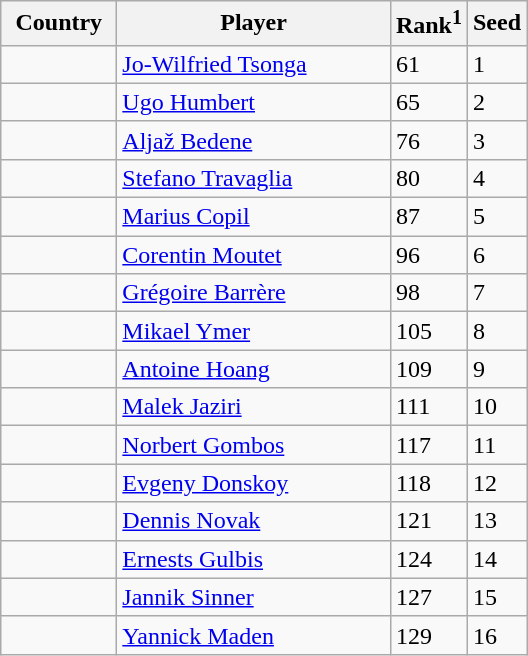<table class="sortable wikitable">
<tr>
<th width="70">Country</th>
<th width="175">Player</th>
<th>Rank<sup>1</sup></th>
<th>Seed</th>
</tr>
<tr>
<td></td>
<td><a href='#'>Jo-Wilfried Tsonga</a></td>
<td>61</td>
<td>1</td>
</tr>
<tr>
<td></td>
<td><a href='#'>Ugo Humbert</a></td>
<td>65</td>
<td>2</td>
</tr>
<tr>
<td></td>
<td><a href='#'>Aljaž Bedene</a></td>
<td>76</td>
<td>3</td>
</tr>
<tr>
<td></td>
<td><a href='#'>Stefano Travaglia</a></td>
<td>80</td>
<td>4</td>
</tr>
<tr>
<td></td>
<td><a href='#'>Marius Copil</a></td>
<td>87</td>
<td>5</td>
</tr>
<tr>
<td></td>
<td><a href='#'>Corentin Moutet</a></td>
<td>96</td>
<td>6</td>
</tr>
<tr>
<td></td>
<td><a href='#'>Grégoire Barrère</a></td>
<td>98</td>
<td>7</td>
</tr>
<tr>
<td></td>
<td><a href='#'>Mikael Ymer</a></td>
<td>105</td>
<td>8</td>
</tr>
<tr>
<td></td>
<td><a href='#'>Antoine Hoang</a></td>
<td>109</td>
<td>9</td>
</tr>
<tr>
<td></td>
<td><a href='#'>Malek Jaziri</a></td>
<td>111</td>
<td>10</td>
</tr>
<tr>
<td></td>
<td><a href='#'>Norbert Gombos</a></td>
<td>117</td>
<td>11</td>
</tr>
<tr>
<td></td>
<td><a href='#'>Evgeny Donskoy</a></td>
<td>118</td>
<td>12</td>
</tr>
<tr>
<td></td>
<td><a href='#'>Dennis Novak</a></td>
<td>121</td>
<td>13</td>
</tr>
<tr>
<td></td>
<td><a href='#'>Ernests Gulbis</a></td>
<td>124</td>
<td>14</td>
</tr>
<tr>
<td></td>
<td><a href='#'>Jannik Sinner</a></td>
<td>127</td>
<td>15</td>
</tr>
<tr>
<td></td>
<td><a href='#'>Yannick Maden</a></td>
<td>129</td>
<td>16</td>
</tr>
</table>
